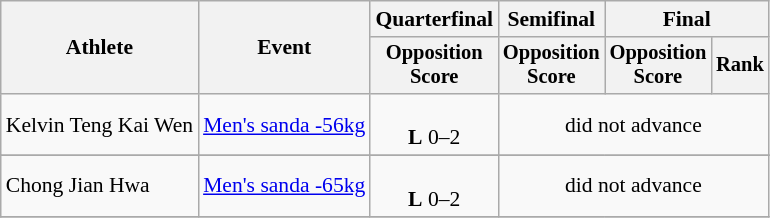<table class=wikitable style="font-size:90%; text-align:center">
<tr>
<th rowspan="2">Athlete</th>
<th rowspan="2">Event</th>
<th>Quarterfinal</th>
<th>Semifinal</th>
<th colspan="2">Final</th>
</tr>
<tr style="font-size:95%", align="center">
<th>Opposition<br>Score</th>
<th>Opposition<br>Score</th>
<th>Opposition<br>Score</th>
<th>Rank</th>
</tr>
<tr align="center">
<td align=left>Kelvin Teng Kai Wen</td>
<td align=left><a href='#'>Men's sanda -56kg</a></td>
<td><br><strong>L</strong> 0–2</td>
<td colspan="3">did not advance</td>
</tr>
<tr>
</tr>
<tr align="center">
<td align=left>Chong Jian Hwa</td>
<td align=left><a href='#'>Men's sanda -65kg</a></td>
<td><br><strong>L</strong> 0–2</td>
<td colspan="3">did not advance</td>
</tr>
<tr>
</tr>
</table>
